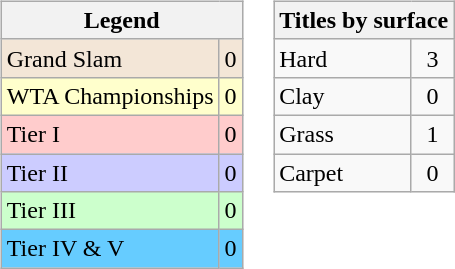<table>
<tr valign=top>
<td><br><table class="wikitable sortable mw-collapsible mw-collapsed">
<tr>
<th colspan=2>Legend</th>
</tr>
<tr style="background:#f3e6d7;">
<td>Grand Slam</td>
<td align="center">0</td>
</tr>
<tr style="background:#ffc;">
<td>WTA Championships</td>
<td align="center">0</td>
</tr>
<tr bgcolor="#ffcccc">
<td>Tier I</td>
<td align="center">0</td>
</tr>
<tr bgcolor="#ccccff">
<td>Tier II</td>
<td align="center">0</td>
</tr>
<tr bgcolor="#CCFFCC">
<td>Tier III</td>
<td align="center">0</td>
</tr>
<tr bgcolor="#66CCFF">
<td>Tier IV & V</td>
<td align="center">0</td>
</tr>
</table>
</td>
<td><br><table class="wikitable sortable mw-collapsible mw-collapsed">
<tr>
<th colspan=2>Titles by surface</th>
</tr>
<tr>
<td>Hard</td>
<td align="center">3</td>
</tr>
<tr>
<td>Clay</td>
<td align="center">0</td>
</tr>
<tr>
<td>Grass</td>
<td align="center">1</td>
</tr>
<tr>
<td>Carpet</td>
<td align="center">0</td>
</tr>
</table>
</td>
</tr>
</table>
